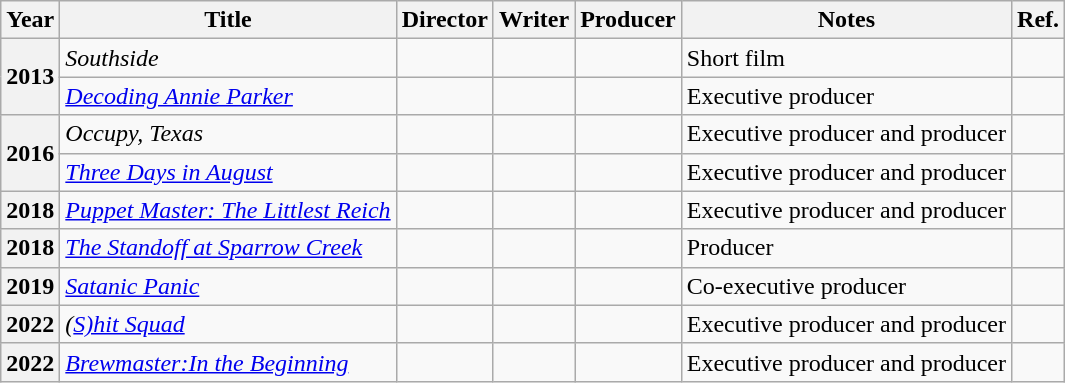<table class="wikitable sortable">
<tr>
<th>Year</th>
<th>Title</th>
<th>Director</th>
<th>Writer</th>
<th>Producer</th>
<th>Notes</th>
<th><abbr>Ref.</abbr></th>
</tr>
<tr>
<th rowspan="2">2013</th>
<td><em>Southside</em></td>
<td></td>
<td></td>
<td></td>
<td>Short film</td>
<td></td>
</tr>
<tr>
<td><em><a href='#'>Decoding Annie Parker</a></em></td>
<td></td>
<td></td>
<td></td>
<td>Executive producer</td>
<td></td>
</tr>
<tr>
<th rowspan="2">2016</th>
<td><em>Occupy, Texas</em></td>
<td></td>
<td></td>
<td></td>
<td>Executive producer and producer</td>
<td></td>
</tr>
<tr>
<td><em><a href='#'>Three Days in August</a></em></td>
<td></td>
<td></td>
<td></td>
<td>Executive producer and producer</td>
<td></td>
</tr>
<tr>
<th>2018</th>
<td><em><a href='#'>Puppet Master: The Littlest Reich</a></em></td>
<td></td>
<td></td>
<td></td>
<td>Executive producer and producer</td>
<td></td>
</tr>
<tr>
<th>2018</th>
<td><em><a href='#'>The Standoff at Sparrow Creek</a></em></td>
<td></td>
<td></td>
<td></td>
<td>Producer</td>
<td></td>
</tr>
<tr>
<th>2019</th>
<td><em><a href='#'>Satanic Panic</a></em></td>
<td></td>
<td></td>
<td></td>
<td>Co-executive producer</td>
<td></td>
</tr>
<tr>
<th>2022</th>
<td><em>(<a href='#'>S)hit Squad</a></em></td>
<td></td>
<td></td>
<td></td>
<td>Executive producer and producer</td>
<td></td>
</tr>
<tr>
<th>2022</th>
<td><em><a href='#'>Brewmaster:In the Beginning</a></em></td>
<td></td>
<td></td>
<td></td>
<td>Executive producer and producer</td>
<td></td>
</tr>
</table>
